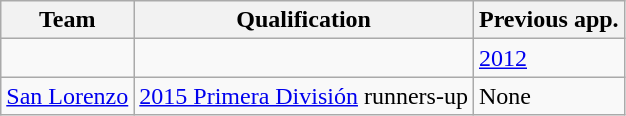<table class="wikitable">
<tr>
<th>Team</th>
<th>Qualification</th>
<th>Previous app.</th>
</tr>
<tr>
<td><a href='#'></a></td>
<td></td>
<td><a href='#'>2012</a></td>
</tr>
<tr>
<td><a href='#'>San Lorenzo</a></td>
<td><a href='#'>2015 Primera División</a> runners-up</td>
<td>None</td>
</tr>
</table>
